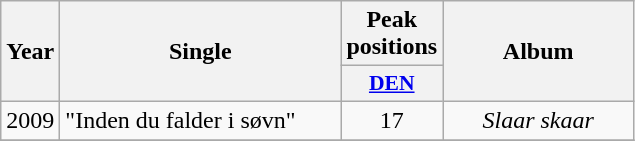<table class="wikitable">
<tr>
<th align="center" rowspan="2" width="10">Year</th>
<th align="center" rowspan="2" width="180">Single</th>
<th align="center" colspan="1" width="20">Peak positions</th>
<th align="center" rowspan="2" width="120">Album</th>
</tr>
<tr>
<th scope="col" style="width:3em;font-size:90%;"><a href='#'>DEN</a><br></th>
</tr>
<tr>
<td style="text-align:center;">2009</td>
<td>"Inden du falder i søvn"</td>
<td style="text-align:center;">17</td>
<td style="text-align:center;"><em>Slaar skaar</em></td>
</tr>
<tr>
</tr>
</table>
